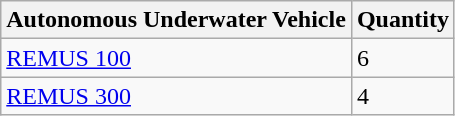<table class="wikitable">
<tr>
<th>Autonomous Underwater Vehicle</th>
<th>Quantity</th>
</tr>
<tr>
<td><a href='#'>REMUS 100</a></td>
<td>6</td>
</tr>
<tr>
<td><a href='#'>REMUS 300</a></td>
<td>4</td>
</tr>
</table>
